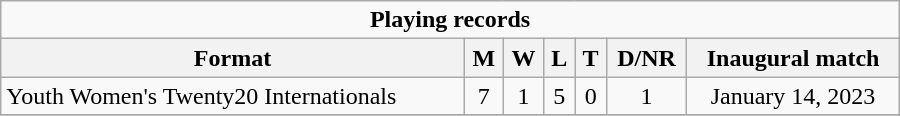<table class="wikitable" style="text-align: center; width: 600px">
<tr>
<td colspan=7 align="center"><strong>Playing records</strong></td>
</tr>
<tr>
<th>Format</th>
<th>M</th>
<th>W</th>
<th>L</th>
<th>T</th>
<th>D/NR</th>
<th>Inaugural match</th>
</tr>
<tr>
<td align="left">Youth Women's Twenty20 Internationals</td>
<td>7</td>
<td>1</td>
<td>5</td>
<td>0</td>
<td>1</td>
<td>January 14, 2023</td>
</tr>
<tr>
</tr>
</table>
